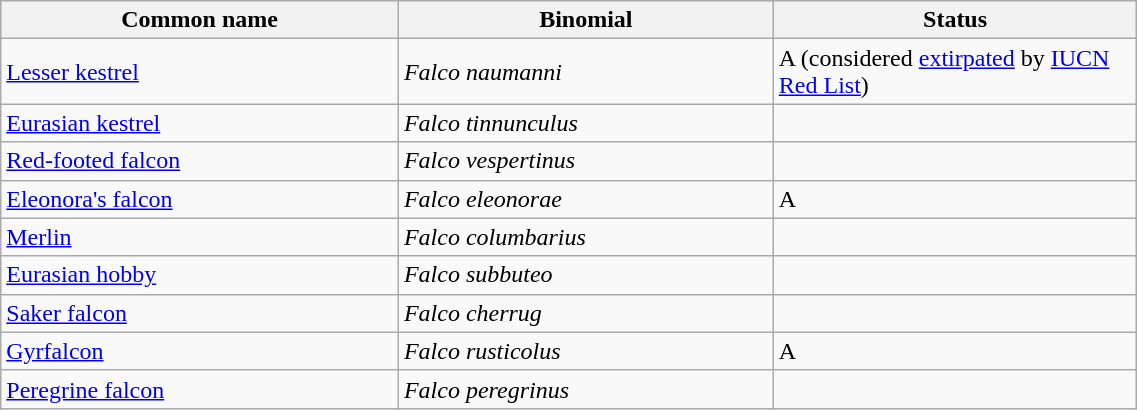<table width=60% class="wikitable">
<tr>
<th width=35%>Common name</th>
<th width=33%>Binomial</th>
<th width=32%>Status</th>
</tr>
<tr>
<td><a href='#'>Lesser kestrel</a></td>
<td><em>Falco naumanni</em></td>
<td>A (considered <a href='#'>extirpated</a> by <a href='#'>IUCN Red List</a>)</td>
</tr>
<tr>
<td><a href='#'>Eurasian kestrel</a></td>
<td><em>Falco tinnunculus</em></td>
<td></td>
</tr>
<tr>
<td><a href='#'>Red-footed falcon</a></td>
<td><em>Falco vespertinus</em></td>
<td></td>
</tr>
<tr>
<td><a href='#'>Eleonora's falcon</a></td>
<td><em>Falco eleonorae</em></td>
<td>A</td>
</tr>
<tr>
<td><a href='#'>Merlin</a></td>
<td><em>Falco columbarius</em></td>
<td></td>
</tr>
<tr>
<td><a href='#'>Eurasian hobby</a></td>
<td><em>Falco subbuteo</em></td>
<td></td>
</tr>
<tr>
<td><a href='#'>Saker falcon</a></td>
<td><em>Falco cherrug</em></td>
<td></td>
</tr>
<tr>
<td><a href='#'>Gyrfalcon</a></td>
<td><em>Falco rusticolus</em></td>
<td>A</td>
</tr>
<tr>
<td><a href='#'>Peregrine falcon</a></td>
<td><em>Falco peregrinus</em></td>
<td></td>
</tr>
</table>
